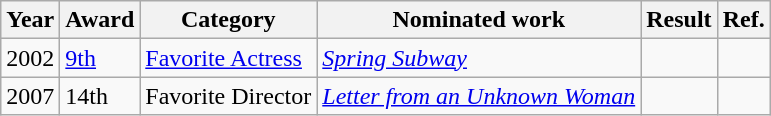<table class="wikitable">
<tr>
<th>Year</th>
<th>Award</th>
<th>Category</th>
<th>Nominated work</th>
<th>Result</th>
<th>Ref.</th>
</tr>
<tr>
<td>2002</td>
<td><a href='#'>9th</a></td>
<td><a href='#'>Favorite Actress</a></td>
<td><em><a href='#'>Spring Subway</a></em></td>
<td></td>
<td></td>
</tr>
<tr>
<td>2007</td>
<td>14th</td>
<td>Favorite Director</td>
<td><em><a href='#'>Letter from an Unknown Woman</a></em></td>
<td></td>
<td></td>
</tr>
</table>
